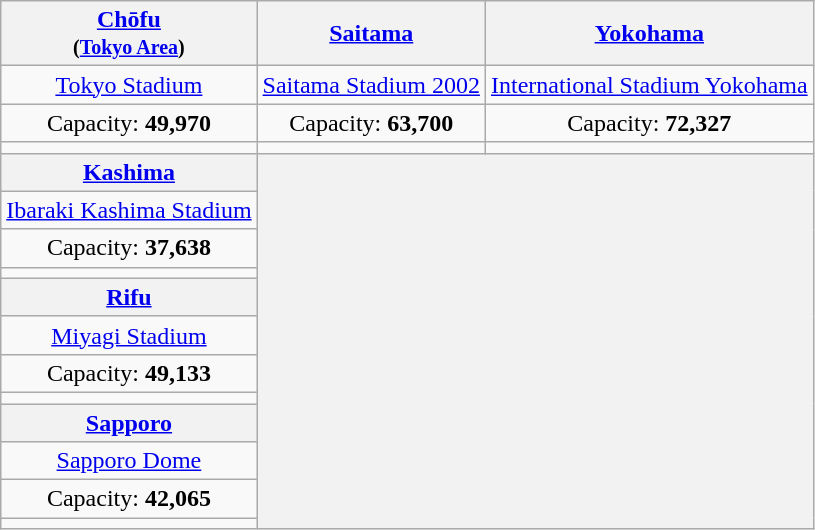<table class="wikitable" style="text-align:center">
<tr>
<th><a href='#'>Chōfu</a><br><small>(<a href='#'>Tokyo Area</a>)</small></th>
<th><a href='#'>Saitama</a></th>
<th><a href='#'>Yokohama</a></th>
</tr>
<tr>
<td><a href='#'>Tokyo Stadium</a></td>
<td><a href='#'>Saitama Stadium 2002</a></td>
<td><a href='#'>International Stadium Yokohama</a></td>
</tr>
<tr>
<td>Capacity: <strong>49,970</strong></td>
<td>Capacity: <strong>63,700</strong></td>
<td>Capacity: <strong>72,327</strong></td>
</tr>
<tr>
<td></td>
<td></td>
<td></td>
</tr>
<tr>
<th><a href='#'>Kashima</a></th>
<th rowspan=12 colspan=3></th>
</tr>
<tr>
<td><a href='#'>Ibaraki Kashima Stadium</a></td>
</tr>
<tr>
<td>Capacity: <strong>37,638</strong></td>
</tr>
<tr>
<td></td>
</tr>
<tr>
<th><a href='#'>Rifu</a></th>
</tr>
<tr>
<td><a href='#'>Miyagi Stadium</a></td>
</tr>
<tr>
<td>Capacity: <strong>49,133</strong></td>
</tr>
<tr>
<td></td>
</tr>
<tr>
<th><a href='#'>Sapporo</a></th>
</tr>
<tr>
<td><a href='#'>Sapporo Dome</a></td>
</tr>
<tr>
<td>Capacity: <strong>42,065</strong></td>
</tr>
<tr>
<td></td>
</tr>
</table>
